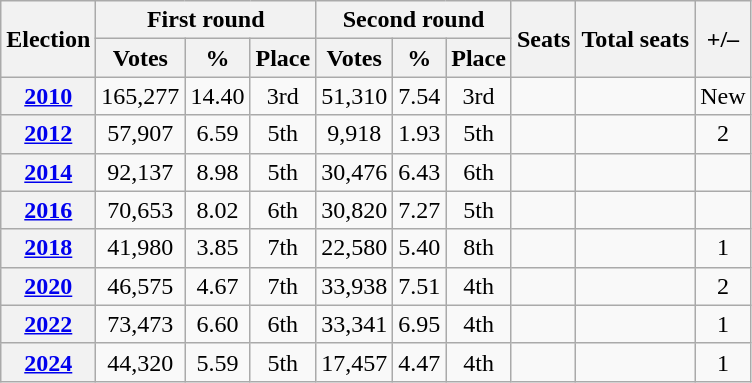<table class="wikitable" style="text-align: center;">
<tr>
<th rowspan=2>Election</th>
<th colspan=3>First round</th>
<th colspan=3>Second round</th>
<th rowspan=2>Seats</th>
<th rowspan=2>Total seats</th>
<th rowspan=2>+/–</th>
</tr>
<tr>
<th>Votes</th>
<th>%</th>
<th>Place</th>
<th>Votes</th>
<th>%</th>
<th>Place</th>
</tr>
<tr>
<th><a href='#'>2010</a></th>
<td>165,277</td>
<td>14.40</td>
<td>3rd</td>
<td>51,310</td>
<td>7.54</td>
<td>3rd</td>
<td></td>
<td></td>
<td>New</td>
</tr>
<tr>
<th><a href='#'>2012</a></th>
<td>57,907</td>
<td>6.59</td>
<td>5th</td>
<td>9,918</td>
<td>1.93</td>
<td>5th</td>
<td></td>
<td></td>
<td> 2</td>
</tr>
<tr>
<th><a href='#'>2014</a></th>
<td>92,137</td>
<td>8.98</td>
<td>5th</td>
<td>30,476</td>
<td>6.43</td>
<td>6th</td>
<td></td>
<td></td>
<td></td>
</tr>
<tr>
<th><a href='#'>2016</a></th>
<td>70,653</td>
<td>8.02</td>
<td>6th</td>
<td>30,820</td>
<td>7.27</td>
<td>5th</td>
<td></td>
<td></td>
<td></td>
</tr>
<tr>
<th><a href='#'>2018</a></th>
<td>41,980</td>
<td>3.85</td>
<td>7th</td>
<td>22,580</td>
<td>5.40</td>
<td>8th</td>
<td></td>
<td></td>
<td> 1</td>
</tr>
<tr>
<th><a href='#'>2020</a></th>
<td>46,575</td>
<td>4.67</td>
<td>7th</td>
<td>33,938</td>
<td>7.51</td>
<td>4th</td>
<td></td>
<td></td>
<td> 2</td>
</tr>
<tr>
<th><a href='#'>2022</a></th>
<td>73,473</td>
<td>6.60</td>
<td>6th</td>
<td>33,341</td>
<td>6.95</td>
<td>4th</td>
<td></td>
<td></td>
<td> 1</td>
</tr>
<tr>
<th><a href='#'>2024</a></th>
<td>44,320</td>
<td>5.59</td>
<td>5th</td>
<td>17,457</td>
<td>4.47</td>
<td>4th</td>
<td></td>
<td></td>
<td> 1</td>
</tr>
</table>
